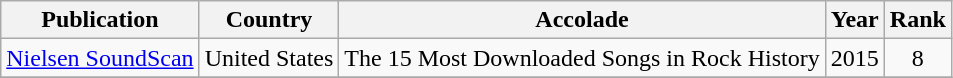<table class="wikitable sortable">
<tr>
<th>Publication</th>
<th>Country</th>
<th>Accolade</th>
<th>Year</th>
<th>Rank</th>
</tr>
<tr>
<td><a href='#'>Nielsen SoundScan</a></td>
<td style="text-align:center;">United States</td>
<td>The 15 Most Downloaded Songs in Rock History</td>
<td>2015</td>
<td style="text-align:center;">8</td>
</tr>
<tr>
</tr>
</table>
